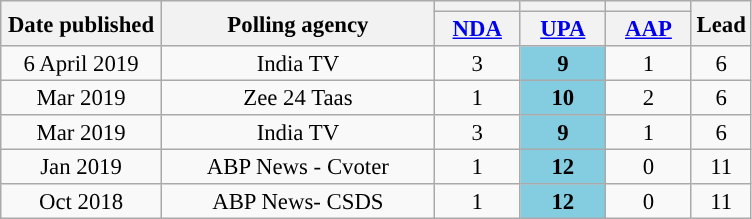<table class="wikitable sortable" style="text-align:center;font-size:95%;line-height:16px">
<tr>
<th rowspan="2" width="100px">Date published</th>
<th rowspan="2" width="175px">Polling agency</th>
<th style="background:"></th>
<th style="background:"></th>
<th style="background:"></th>
<th rowspan="2">Lead</th>
</tr>
<tr>
<th width="50px" class="unsortable"><a href='#'>NDA</a></th>
<th width="50px" class="unsortable"><a href='#'>UPA</a></th>
<th width="50px" class="unsortable"><a href='#'>AAP</a></th>
</tr>
<tr>
<td>6 April 2019</td>
<td>India TV</td>
<td>3</td>
<td style="background:#84CCE0"><strong>9</strong></td>
<td>1</td>
<td style="background:">6</td>
</tr>
<tr>
<td>Mar 2019</td>
<td>Zee 24 Taas</td>
<td>1</td>
<td style="background:#84CCE0"><strong>10</strong></td>
<td>2</td>
<td style="background:">6</td>
</tr>
<tr>
<td>Mar 2019</td>
<td>India TV</td>
<td>3</td>
<td style="background:#84CCE0"><strong>9</strong></td>
<td>1</td>
<td style="background:">6</td>
</tr>
<tr>
<td>Jan 2019</td>
<td>ABP News - Cvoter</td>
<td>1</td>
<td style="background:#84CCE0"><strong>12</strong></td>
<td>0</td>
<td style="background:">11</td>
</tr>
<tr>
<td>Oct 2018</td>
<td>ABP News- CSDS</td>
<td>1</td>
<td style="background:#84CCE0"><strong>12</strong></td>
<td>0</td>
<td style="background:"><span>11</span></td>
</tr>
</table>
